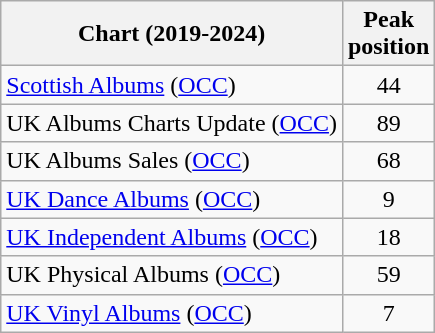<table class="wikitable sortable" style=margin-bottom:0;>
<tr>
<th scope="col">Chart (2019-2024)</th>
<th scope="col">Peak<br>position</th>
</tr>
<tr>
<td><a href='#'>Scottish Albums</a> (<a href='#'>OCC</a>)</td>
<td style="text-align:center;">44</td>
</tr>
<tr>
<td>UK Albums Charts Update (<a href='#'>OCC</a>)</td>
<td style="text-align:center;">89</td>
</tr>
<tr>
<td>UK Albums Sales (<a href='#'>OCC</a>)</td>
<td style="text-align:center;">68</td>
</tr>
<tr>
<td><a href='#'>UK Dance Albums</a> (<a href='#'>OCC</a>)</td>
<td style="text-align:center;">9</td>
</tr>
<tr>
<td><a href='#'>UK Independent Albums</a> (<a href='#'>OCC</a>)</td>
<td style="text-align:center;">18</td>
</tr>
<tr>
<td>UK Physical Albums (<a href='#'>OCC</a>)</td>
<td style="text-align:center;">59</td>
</tr>
<tr>
<td><a href='#'>UK Vinyl Albums</a> (<a href='#'>OCC</a>)</td>
<td style="text-align:center;">7</td>
</tr>
</table>
